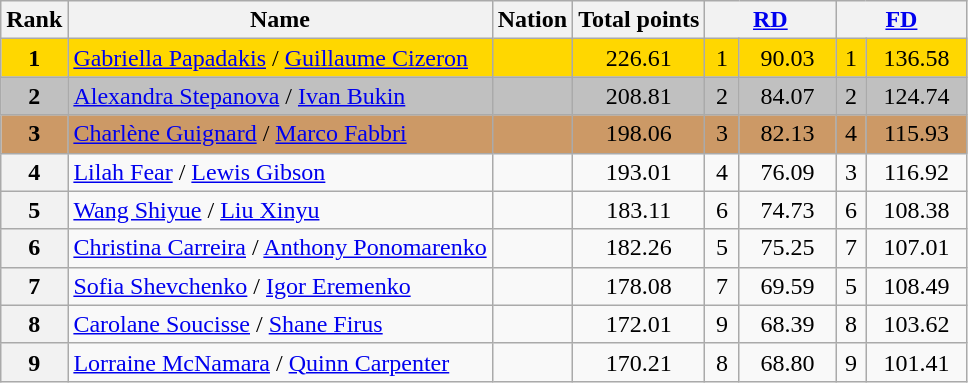<table class="wikitable sortable">
<tr>
<th>Rank</th>
<th>Name</th>
<th>Nation</th>
<th>Total points</th>
<th colspan="2" width="80px"><a href='#'>RD</a></th>
<th colspan="2" width="80px"><a href='#'>FD</a></th>
</tr>
<tr bgcolor="gold">
<td align="center"><strong>1</strong></td>
<td><a href='#'>Gabriella Papadakis</a> / <a href='#'>Guillaume Cizeron</a></td>
<td></td>
<td align="center">226.61</td>
<td align="center">1</td>
<td align="center">90.03</td>
<td align="center">1</td>
<td align="center">136.58</td>
</tr>
<tr bgcolor="silver">
<td align="center"><strong>2</strong></td>
<td><a href='#'>Alexandra Stepanova</a> / <a href='#'>Ivan Bukin</a></td>
<td></td>
<td align="center">208.81</td>
<td align="center">2</td>
<td align="center">84.07</td>
<td align="center">2</td>
<td align="center">124.74</td>
</tr>
<tr bgcolor="cc9966">
<td align="center"><strong>3</strong></td>
<td><a href='#'>Charlène Guignard</a> / <a href='#'>Marco Fabbri</a></td>
<td></td>
<td align="center">198.06</td>
<td align="center">3</td>
<td align="center">82.13</td>
<td align="center">4</td>
<td align="center">115.93</td>
</tr>
<tr>
<th>4</th>
<td><a href='#'>Lilah Fear</a> / <a href='#'>Lewis Gibson</a></td>
<td></td>
<td align="center">193.01</td>
<td align="center">4</td>
<td align="center">76.09</td>
<td align="center">3</td>
<td align="center">116.92</td>
</tr>
<tr>
<th>5</th>
<td><a href='#'>Wang Shiyue</a> / <a href='#'>Liu Xinyu</a></td>
<td></td>
<td align="center">183.11</td>
<td align="center">6</td>
<td align="center">74.73</td>
<td align="center">6</td>
<td align="center">108.38</td>
</tr>
<tr>
<th>6</th>
<td><a href='#'>Christina Carreira</a> / <a href='#'>Anthony Ponomarenko</a></td>
<td></td>
<td align="center">182.26</td>
<td align="center">5</td>
<td align="center">75.25</td>
<td align="center">7</td>
<td align="center">107.01</td>
</tr>
<tr>
<th>7</th>
<td><a href='#'>Sofia Shevchenko</a> / <a href='#'>Igor Eremenko</a></td>
<td></td>
<td align="center">178.08</td>
<td align="center">7</td>
<td align="center">69.59</td>
<td align="center">5</td>
<td align="center">108.49</td>
</tr>
<tr>
<th>8</th>
<td><a href='#'>Carolane Soucisse</a> / <a href='#'>Shane Firus</a></td>
<td></td>
<td align="center">172.01</td>
<td align="center">9</td>
<td align="center">68.39</td>
<td align="center">8</td>
<td align="center">103.62</td>
</tr>
<tr>
<th>9</th>
<td><a href='#'>Lorraine McNamara</a> / <a href='#'>Quinn Carpenter</a></td>
<td></td>
<td align="center">170.21</td>
<td align="center">8</td>
<td align="center">68.80</td>
<td align="center">9</td>
<td align="center">101.41</td>
</tr>
</table>
